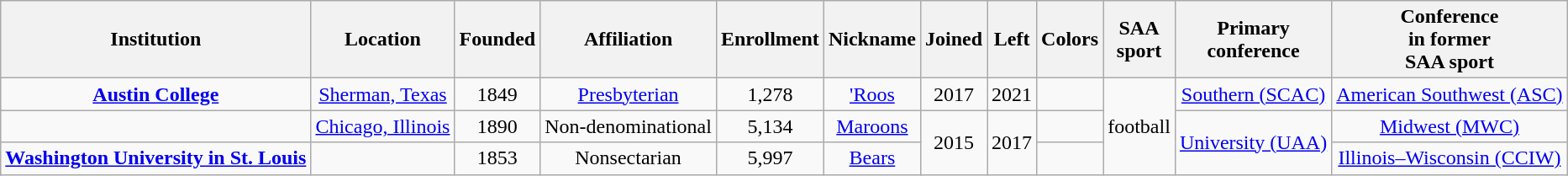<table class="wikitable sortable" style="text-align: center;">
<tr>
<th>Institution</th>
<th>Location</th>
<th>Founded</th>
<th>Affiliation</th>
<th>Enrollment</th>
<th>Nickname</th>
<th>Joined</th>
<th>Left</th>
<th>Colors</th>
<th>SAA<br>sport</th>
<th>Primary<br>conference</th>
<th>Conference<br>in former<br>SAA sport</th>
</tr>
<tr>
<td><strong><a href='#'>Austin College</a></strong></td>
<td><a href='#'>Sherman, Texas</a></td>
<td>1849</td>
<td><a href='#'>Presbyterian</a></td>
<td>1,278</td>
<td><a href='#'>'Roos</a></td>
<td>2017</td>
<td>2021</td>
<td> </td>
<td rowspan="3">football</td>
<td><a href='#'>Southern (SCAC)</a></td>
<td><a href='#'>American Southwest (ASC)</a></td>
</tr>
<tr>
<td></td>
<td><a href='#'>Chicago, Illinois</a></td>
<td>1890</td>
<td>Non-denominational</td>
<td>5,134</td>
<td><a href='#'>Maroons</a></td>
<td rowspan="2">2015</td>
<td rowspan="2">2017</td>
<td> </td>
<td rowspan="2"><a href='#'>University (UAA)</a></td>
<td><a href='#'>Midwest (MWC)</a></td>
</tr>
<tr>
<td><strong><a href='#'>Washington University in St. Louis</a></strong></td>
<td></td>
<td>1853</td>
<td>Nonsectarian</td>
<td>5,997</td>
<td><a href='#'>Bears</a></td>
<td> </td>
<td><a href='#'>Illinois–Wisconsin (CCIW)</a></td>
</tr>
</table>
